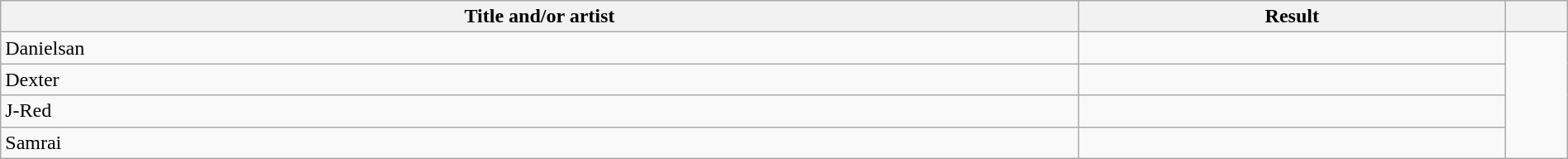<table class="wikitable" width="100%">
<tr>
<th scope="col">Title and/or artist</th>
<th scope="col">Result</th>
<th scope="col"></th>
</tr>
<tr>
<td>Danielsan</td>
<td></td>
<td rowspan="4"></td>
</tr>
<tr>
<td>Dexter</td>
<td></td>
</tr>
<tr>
<td>J-Red</td>
<td></td>
</tr>
<tr>
<td>Samrai</td>
<td></td>
</tr>
</table>
